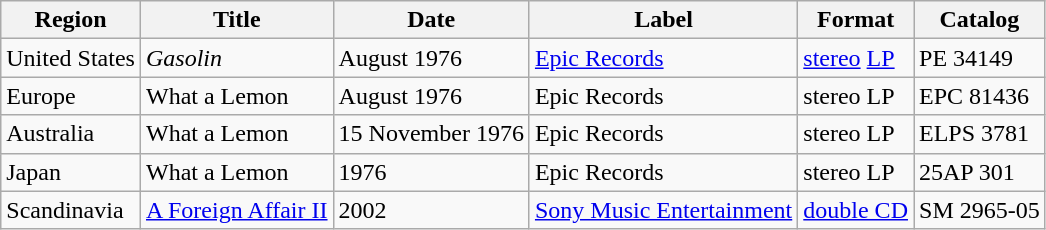<table class="wikitable">
<tr>
<th>Region</th>
<th>Title</th>
<th>Date</th>
<th>Label</th>
<th>Format</th>
<th>Catalog</th>
</tr>
<tr>
<td>United States</td>
<td><em>Gasolin<strong></td>
<td>August 1976</td>
<td><a href='#'>Epic Records</a></td>
<td><a href='#'>stereo</a> <a href='#'>LP</a></td>
<td>PE 34149</td>
</tr>
<tr>
<td>Europe</td>
<td></em>What a Lemon<em></td>
<td>August 1976</td>
<td>Epic Records</td>
<td>stereo LP</td>
<td>EPC 81436</td>
</tr>
<tr>
<td>Australia</td>
<td></em>What a Lemon<em></td>
<td>15 November 1976</td>
<td>Epic Records</td>
<td>stereo LP</td>
<td>ELPS 3781</td>
</tr>
<tr>
<td>Japan</td>
<td></em>What a Lemon<em></td>
<td>1976</td>
<td>Epic Records</td>
<td>stereo LP</td>
<td>25AP 301</td>
</tr>
<tr>
<td>Scandinavia</td>
<td></em><a href='#'>A Foreign Affair II</a><em></td>
<td>2002</td>
<td><a href='#'>Sony Music Entertainment</a></td>
<td><a href='#'>double CD</a></td>
<td>SM 2965-05</td>
</tr>
</table>
